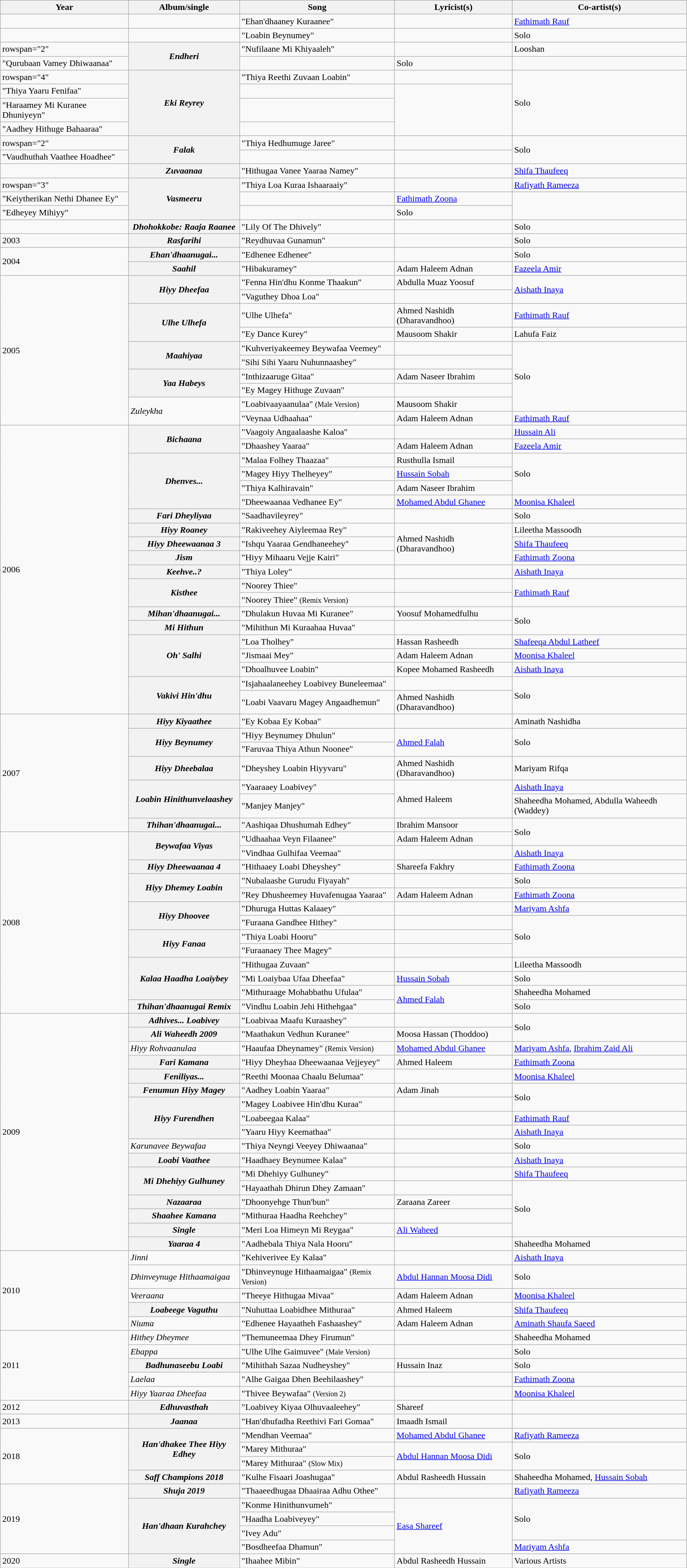<table class="wikitable plainrowheaders">
<tr>
<th scope="col">Year</th>
<th scope="col">Album/single</th>
<th scope="col">Song</th>
<th scope="col">Lyricist(s)</th>
<th scope="col">Co-artist(s)</th>
</tr>
<tr>
<td></td>
<td></td>
<td>"Ehan'dhaaney Kuraanee"</td>
<td></td>
<td><a href='#'>Fathimath Rauf</a></td>
</tr>
<tr>
<td></td>
<td></td>
<td>"Loabin Beynumey"</td>
<td></td>
<td>Solo</td>
</tr>
<tr>
<td>rowspan="2" </td>
<th scope="row" rowspan="2"><em>Endheri</em></th>
<td>"Nufilaane Mi Khiyaaleh"</td>
<td></td>
<td>Looshan</td>
</tr>
<tr>
<td>"Qurubaan Vamey Dhiwaanaa"</td>
<td></td>
<td>Solo</td>
</tr>
<tr>
<td>rowspan="4" </td>
<th scope="row" rowspan="4"><em>Eki Reyrey</em></th>
<td>"Thiya Reethi Zuvaan Loabin"</td>
<td></td>
<td rowspan="4">Solo</td>
</tr>
<tr>
<td>"Thiya Yaaru Fenifaa"</td>
<td></td>
</tr>
<tr>
<td>"Haraamey Mi Kuranee Dhuniyeyn"</td>
<td></td>
</tr>
<tr>
<td>"Aadhey Hithuge Bahaaraa"</td>
<td></td>
</tr>
<tr>
<td>rowspan="2" </td>
<th scope="row" rowspan="2"><em>Falak</em></th>
<td>"Thiya Hedhumuge Jaree"</td>
<td></td>
<td rowspan="2">Solo</td>
</tr>
<tr>
<td>"Vaudhuthah Vaathee Hoadhee"</td>
<td></td>
</tr>
<tr>
<td></td>
<th scope="row"><em>Zuvaanaa</em></th>
<td>"Hithugaa Vanee Yaaraa Namey"</td>
<td></td>
<td><a href='#'>Shifa Thaufeeq</a></td>
</tr>
<tr>
<td>rowspan="3" </td>
<th scope="row" rowspan="3"><em>Vasmeeru</em></th>
<td>"Thiya Loa Kuraa Ishaaraaiy"</td>
<td></td>
<td><a href='#'>Rafiyath Rameeza</a></td>
</tr>
<tr>
<td>"Keiytherikan Nethi Dhanee Ey"</td>
<td></td>
<td><a href='#'>Fathimath Zoona</a></td>
</tr>
<tr>
<td>"Edheyey Mihiyy"</td>
<td></td>
<td>Solo</td>
</tr>
<tr>
<td></td>
<th scope="row"><em>Dhohokkobe: Raaja Raanee</em></th>
<td>"Lily Of The Dhively"</td>
<td></td>
<td>Solo</td>
</tr>
<tr>
<td>2003</td>
<th scope="row"><em>Rasfarihi</em></th>
<td>"Reydhuvaa Gunamun"</td>
<td></td>
<td>Solo</td>
</tr>
<tr>
<td rowspan="2">2004</td>
<th scope="row"><em>Ehan'dhaanugai...</em></th>
<td>"Edhenee Edhenee"</td>
<td></td>
<td>Solo</td>
</tr>
<tr>
<th scope="row"><em>Saahil</em></th>
<td>"Hibakuramey"</td>
<td>Adam Haleem Adnan</td>
<td><a href='#'>Fazeela Amir</a></td>
</tr>
<tr>
<td rowspan="10">2005</td>
<th scope="row" rowspan="2"><em>Hiyy Dheefaa</em></th>
<td>"Fenna Hin'dhu Konme Thaakun"</td>
<td>Abdulla Muaz Yoosuf</td>
<td rowspan="2"><a href='#'>Aishath Inaya</a></td>
</tr>
<tr>
<td>"Vaguthey Dhoa Loa"</td>
<td></td>
</tr>
<tr>
<th scope="row" rowspan="2"><em>Ulhe Ulhefa</em></th>
<td>"Ulhe Ulhefa"</td>
<td>Ahmed Nashidh (Dharavandhoo)</td>
<td><a href='#'>Fathimath Rauf</a></td>
</tr>
<tr>
<td>"Ey Dance Kurey"</td>
<td>Mausoom Shakir</td>
<td>Lahufa Faiz</td>
</tr>
<tr>
<th scope="row" rowspan="2"><em>Maahiyaa</em></th>
<td>"Kuhveriyakeemey Beywafaa Veemey"</td>
<td></td>
<td rowspan="5">Solo</td>
</tr>
<tr>
<td>"Sihi Sihi Yaaru Nuhunnaashey"</td>
<td></td>
</tr>
<tr>
<th scope="row" rowspan="2"><em>Yaa Habeys</em></th>
<td>"Inthizaaruge Gitaa"</td>
<td>Adam Naseer Ibrahim</td>
</tr>
<tr>
<td>"Ey Magey Hithuge Zuvaan"</td>
<td></td>
</tr>
<tr>
<td rowspan="2"><em>Zuleykha</em></td>
<td>"Loabivaayaanulaa" <small>(Male Version)</small></td>
<td>Mausoom Shakir</td>
</tr>
<tr>
<td>"Veynaa Udhaahaa"</td>
<td>Adam Haleem Adnan</td>
<td><a href='#'>Fathimath Rauf</a></td>
</tr>
<tr>
<td rowspan="20">2006</td>
<th scope="row" rowspan="2"><em>Bichaana</em></th>
<td>"Vaagoiy Angaalaashe Kaloa"</td>
<td></td>
<td><a href='#'>Hussain Ali</a></td>
</tr>
<tr>
<td>"Dhaashey Yaaraa"</td>
<td>Adam Haleem Adnan</td>
<td><a href='#'>Fazeela Amir</a></td>
</tr>
<tr>
<th scope="row" rowspan="4"><em>Dhenves...</em></th>
<td>"Malaa Folhey Thaazaa"</td>
<td>Rusthulla Ismail</td>
<td rowspan="3">Solo</td>
</tr>
<tr>
<td>"Magey Hiyy Thelheyey"</td>
<td><a href='#'>Hussain Sobah</a></td>
</tr>
<tr>
<td>"Thiya Kalhiravain"</td>
<td>Adam Naseer Ibrahim</td>
</tr>
<tr>
<td>"Dheewaanaa Vedhanee Ey"</td>
<td><a href='#'>Mohamed Abdul Ghanee</a></td>
<td><a href='#'>Moonisa Khaleel</a></td>
</tr>
<tr>
<th scope="row"><em>Fari Dheyliyaa</em></th>
<td>"Saadhavileyrey"</td>
<td></td>
<td>Solo</td>
</tr>
<tr>
<th scope="row"><em>Hiyy Roaney</em></th>
<td>"Rakiveehey Aiyleemaa Rey"</td>
<td rowspan="3">Ahmed Nashidh (Dharavandhoo)</td>
<td>Lileetha Massoodh</td>
</tr>
<tr>
<th scope="row"><em>Hiyy Dheewaanaa 3</em></th>
<td>"Ishqu Yaaraa Gendhaneehey"</td>
<td><a href='#'>Shifa Thaufeeq</a></td>
</tr>
<tr>
<th scope="row"><em>Jism</em></th>
<td>"Hiyy Mihaaru Vejje Kairi"</td>
<td><a href='#'>Fathimath Zoona</a></td>
</tr>
<tr>
<th scope="row"><em>Keehve..?</em></th>
<td>"Thiya Loley"</td>
<td></td>
<td><a href='#'>Aishath Inaya</a></td>
</tr>
<tr>
<th scope="row" rowspan="2"><em>Kisthee</em></th>
<td>"Noorey Thiee"</td>
<td></td>
<td rowspan="2"><a href='#'>Fathimath Rauf</a></td>
</tr>
<tr>
<td>"Noorey Thiee" <small>(Remix Version)</small></td>
<td></td>
</tr>
<tr>
<th scope="row"><em>Mihan'dhaanugai...</em></th>
<td>"Dhulakun Huvaa Mi Kuranee"</td>
<td>Yoosuf Mohamedfulhu</td>
<td rowspan="2">Solo</td>
</tr>
<tr>
<th scope="row"><em>Mi Hithun</em></th>
<td>"Mihithun Mi Kuraahaa Huvaa"</td>
<td></td>
</tr>
<tr>
<th scope="row" rowspan="3"><em>Oh' Salhi</em></th>
<td>"Loa Tholhey"</td>
<td>Hassan Rasheedh</td>
<td><a href='#'>Shafeeqa Abdul Latheef</a></td>
</tr>
<tr>
<td>"Jismaai Mey"</td>
<td>Adam Haleem Adnan</td>
<td><a href='#'>Moonisa Khaleel</a></td>
</tr>
<tr>
<td>"Dhoalhuvee Loabin"</td>
<td>Kopee Mohamed Rasheedh</td>
<td><a href='#'>Aishath Inaya</a></td>
</tr>
<tr>
<th scope="row" rowspan="2"><em>Vakivi Hin'dhu</em></th>
<td>"Isjahaalaneehey Loabivey Buneleemaa"</td>
<td></td>
<td rowspan="2">Solo</td>
</tr>
<tr>
<td>"Loabi Vaavaru Magey Angaadhemun"</td>
<td>Ahmed Nashidh (Dharavandhoo)</td>
</tr>
<tr>
<td rowspan="7">2007</td>
<th scope="row"><em>Hiyy Kiyaathee</em></th>
<td>"Ey Kobaa Ey Kobaa"</td>
<td></td>
<td>Aminath Nashidha</td>
</tr>
<tr>
<th scope="row" rowspan="2"><em>Hiyy Beynumey</em></th>
<td>"Hiyy Beynumey Dhulun"</td>
<td rowspan="2"><a href='#'>Ahmed Falah</a></td>
<td rowspan="2">Solo</td>
</tr>
<tr>
<td>"Faruvaa Thiya Athun Noonee"</td>
</tr>
<tr>
<th scope="row"><em>Hiyy Dheebalaa</em></th>
<td>"Dheyshey Loabin Hiyyvaru"</td>
<td>Ahmed Nashidh (Dharavandhoo)</td>
<td>Mariyam Rifqa</td>
</tr>
<tr>
<th scope="row" rowspan="2"><em>Loabin Hinithunvelaashey</em></th>
<td>"Yaaraaey Loabivey"</td>
<td rowspan="2">Ahmed Haleem</td>
<td><a href='#'>Aishath Inaya</a></td>
</tr>
<tr>
<td>"Manjey Manjey"</td>
<td>Shaheedha Mohamed, Abdulla Waheedh (Waddey)</td>
</tr>
<tr>
<th scope="row"><em>Thihan'dhaanugai...</em></th>
<td>"Aashiqaa Dhushumah Edhey"</td>
<td>Ibrahim Mansoor</td>
<td rowspan="2">Solo</td>
</tr>
<tr>
<td rowspan="13">2008</td>
<th scope="row" rowspan="2"><em>Beywafaa Viyas</em></th>
<td>"Udhaahaa Veyn Filaanee"</td>
<td>Adam Haleem Adnan</td>
</tr>
<tr>
<td>"Vindhaa Gulhifaa Veemaa"</td>
<td></td>
<td><a href='#'>Aishath Inaya</a></td>
</tr>
<tr>
<th scope="row"><em>Hiyy Dheewaanaa 4</em></th>
<td>"Hithaaey Loabi Dheyshey"</td>
<td>Shareefa Fakhry</td>
<td><a href='#'>Fathimath Zoona</a></td>
</tr>
<tr>
<th scope="row" rowspan="2"><em>Hiyy Dhemey Loabin</em></th>
<td>"Nubalaashe Gurudu Fiyayah"</td>
<td></td>
<td>Solo</td>
</tr>
<tr>
<td>"Rey Dhusheemey Huvafenugaa Yaaraa"</td>
<td>Adam Haleem Adnan</td>
<td><a href='#'>Fathimath Zoona</a></td>
</tr>
<tr>
<th scope="row" rowspan="2"><em>Hiyy Dhoovee</em></th>
<td>"Dhuruga Huttas Kalaaey"</td>
<td></td>
<td><a href='#'>Mariyam Ashfa</a></td>
</tr>
<tr>
<td>"Furaana Gandhee Hithey"</td>
<td></td>
<td rowspan="3">Solo</td>
</tr>
<tr>
<th scope="row" rowspan="2"><em>Hiyy Fanaa</em></th>
<td>"Thiya Loabi Hooru"</td>
<td></td>
</tr>
<tr>
<td>"Furaanaey Thee Magey"</td>
<td></td>
</tr>
<tr>
<th scope="row" rowspan="3"><em>Kalaa Haadha Loaiybey</em></th>
<td>"Hithugaa Zuvaan"</td>
<td></td>
<td>Lileetha Massoodh</td>
</tr>
<tr>
<td>"Mi Loaiybaa Ufaa Dheefaa"</td>
<td><a href='#'>Hussain Sobah</a></td>
<td>Solo</td>
</tr>
<tr>
<td>"Mithuraage Mohabbathu Ufulaa"</td>
<td rowspan="2"><a href='#'>Ahmed Falah</a></td>
<td>Shaheedha Mohamed</td>
</tr>
<tr>
<th scope="row"><em>Thihan'dhaanugai Remix</em></th>
<td>"Vindhu Loabin Jehi Hithehgaa"</td>
<td>Solo</td>
</tr>
<tr>
<td rowspan="17">2009</td>
<th scope="row"><em>Adhives... Loabivey</em></th>
<td>"Loabivaa Maafu Kuraashey"</td>
<td></td>
<td rowspan="2">Solo</td>
</tr>
<tr>
<th scope="row"><em>Ali Waheedh 2009</em></th>
<td>"Maathakun Vedhun Kuranee"</td>
<td>Moosa Hassan (Thoddoo)</td>
</tr>
<tr>
<td><em>Hiyy Rohvaanulaa</em></td>
<td>"Haaufaa Dheynamey" <small>(Remix Version)</small></td>
<td><a href='#'>Mohamed Abdul Ghanee</a></td>
<td><a href='#'>Mariyam Ashfa</a>, <a href='#'>Ibrahim Zaid Ali</a></td>
</tr>
<tr>
<th scope="row"><em>Fari Kamana</em></th>
<td>"Hiyy Dheyhaa Dheewaanaa Vejjeyey"</td>
<td>Ahmed Haleem</td>
<td><a href='#'>Fathimath Zoona</a></td>
</tr>
<tr>
<th scope="row"><em>Feniliyas...</em></th>
<td>"Reethi Moonaa Chaalu Belumaa"</td>
<td></td>
<td><a href='#'>Moonisa Khaleel</a></td>
</tr>
<tr>
<th scope="row"><em>Fenumun Hiyy Magey</em></th>
<td>"Aadhey Loabin Yaaraa"</td>
<td>Adam Jinah</td>
<td rowspan="2">Solo</td>
</tr>
<tr>
<th scope="row" rowspan="3"><em>Hiyy Furendhen</em></th>
<td>"Magey Loabivee Hin'dhu Kuraa"</td>
<td></td>
</tr>
<tr>
<td>"Loabeegaa Kalaa"</td>
<td></td>
<td><a href='#'>Fathimath Rauf</a></td>
</tr>
<tr>
<td>"Yaaru Hiyy Keemathaa"</td>
<td></td>
<td><a href='#'>Aishath Inaya</a></td>
</tr>
<tr>
<td><em>Karunavee Beywafaa</em></td>
<td>"Thiya Neyngi Veeyey Dhiwaanaa"</td>
<td></td>
<td>Solo</td>
</tr>
<tr>
<th scope="row"><em>Loabi Vaathee</em></th>
<td>"Haadhaey Beynumee Kalaa"</td>
<td></td>
<td><a href='#'>Aishath Inaya</a></td>
</tr>
<tr>
<th scope="row" rowspan="2"><em>Mi Dhehiyy Gulhuney</em></th>
<td>"Mi Dhehiyy Gulhuney"</td>
<td></td>
<td><a href='#'>Shifa Thaufeeq</a></td>
</tr>
<tr>
<td>"Hayaathah Dhirun Dhey Zamaan"</td>
<td></td>
<td rowspan="4">Solo</td>
</tr>
<tr>
<th scope="row"><em>Nazaaraa</em></th>
<td>"Dhoonyehge Thun'bun"</td>
<td>Zaraana Zareer</td>
</tr>
<tr>
<th scope="row"><em>Shaahee Kamana</em></th>
<td>"Mithuraa Haadha Reehchey"</td>
<td></td>
</tr>
<tr>
<th scope="row"><em>Single</em></th>
<td>"Meri Loa Himeyn Mi Reygaa"</td>
<td><a href='#'>Ali Waheed</a></td>
</tr>
<tr>
<th scope="row"><em>Yaaraa 4</em></th>
<td>"Aadhebala Thiya Nala Hooru"</td>
<td></td>
<td>Shaheedha Mohamed</td>
</tr>
<tr>
<td rowspan="5">2010</td>
<td><em>Jinni</em></td>
<td>"Kehiverivee Ey Kalaa"</td>
<td></td>
<td><a href='#'>Aishath Inaya</a></td>
</tr>
<tr>
<td><em>Dhinveynuge Hithaamaigaa</em></td>
<td>"Dhinveynuge Hithaamaigaa" <small>(Remix Version)</small></td>
<td><a href='#'>Abdul Hannan Moosa Didi</a></td>
<td>Solo</td>
</tr>
<tr>
<td><em>Veeraana</em></td>
<td>"Theeye Hithugaa Mivaa"</td>
<td>Adam Haleem Adnan</td>
<td><a href='#'>Moonisa Khaleel</a></td>
</tr>
<tr>
<th scope="row"><em>Loabeege Vaguthu</em></th>
<td>"Nuhuttaa Loabidhee Mithuraa"</td>
<td>Ahmed Haleem</td>
<td><a href='#'>Shifa Thaufeeq</a></td>
</tr>
<tr>
<td><em>Niuma</em></td>
<td>"Edhenee Hayaatheh Fashaashey"</td>
<td>Adam Haleem Adnan</td>
<td><a href='#'>Aminath Shaufa Saeed</a></td>
</tr>
<tr>
<td rowspan="5">2011</td>
<td><em>Hithey Dheymee</em></td>
<td>"Themuneemaa Dhey Firumun"</td>
<td></td>
<td>Shaheedha Mohamed</td>
</tr>
<tr>
<td><em>Ebappa</em></td>
<td>"Ulhe Ulhe Gaimuvee" <small>(Male Version)</small></td>
<td></td>
<td>Solo</td>
</tr>
<tr>
<th scope="row"><em>Badhunaseebu Loabi</em></th>
<td>"Mihithah Sazaa Nudheyshey"</td>
<td>Hussain Inaz</td>
<td>Solo</td>
</tr>
<tr>
<td><em>Laelaa</em></td>
<td>"Alhe Gaigaa Dhen Beehilaashey"</td>
<td></td>
<td><a href='#'>Fathimath Zoona</a></td>
</tr>
<tr>
<td><em>Hiyy Yaaraa Dheefaa</em></td>
<td>"Thivee Beywafaa" <small>(Version 2)</small></td>
<td></td>
<td><a href='#'>Moonisa Khaleel</a></td>
</tr>
<tr>
<td>2012</td>
<th scope="row"><em>Edhuvasthah</em></th>
<td>"Loabivey Kiyaa Olhuvaaleehey"</td>
<td>Shareef</td>
<td></td>
</tr>
<tr>
<td>2013</td>
<th scope="row"><em>Jaanaa</em></th>
<td>"Han'dhufadha Reethivi Fari Gomaa"</td>
<td>Imaadh Ismail</td>
<td></td>
</tr>
<tr>
<td rowspan="4">2018</td>
<th scope="row" rowspan="3"><em>Han'dhakee Thee Hiyy Edhey</em></th>
<td>"Mendhan Veemaa"</td>
<td><a href='#'>Mohamed Abdul Ghanee</a></td>
<td><a href='#'>Rafiyath Rameeza</a></td>
</tr>
<tr>
<td>"Marey Mithuraa"</td>
<td rowspan="2"><a href='#'>Abdul Hannan Moosa Didi</a></td>
<td rowspan="2">Solo</td>
</tr>
<tr>
<td>"Marey Mithuraa" <small>(Slow Mix)</small></td>
</tr>
<tr>
<th scope="row"><em>Saff Champions 2018</em></th>
<td>"Kulhe Fisaari Joashugaa"</td>
<td>Abdul Rasheedh Hussain</td>
<td>Shaheedha Mohamed, <a href='#'>Hussain Sobah</a></td>
</tr>
<tr>
<td rowspan="5">2019</td>
<th scope="row"><em>Shuja 2019</em></th>
<td>"Thaaeedhugaa Dhaairaa Adhu Othee"</td>
<td></td>
<td><a href='#'>Rafiyath Rameeza</a></td>
</tr>
<tr>
<th scope="row" rowspan="4"><em>Han'dhaan Kurahchey</em></th>
<td>"Konme Hinithunvumeh"</td>
<td rowspan="4"><a href='#'>Easa Shareef</a></td>
<td rowspan="3">Solo</td>
</tr>
<tr>
<td>"Haadha Loabiveyey"</td>
</tr>
<tr>
<td>"Ivey Adu"</td>
</tr>
<tr>
<td>"Bosdheefaa Dhamun"</td>
<td><a href='#'>Mariyam Ashfa</a></td>
</tr>
<tr>
<td>2020</td>
<th scope="row"><em>Single</em></th>
<td>"Ihaahee Mibin"</td>
<td>Abdul Rasheedh Hussain</td>
<td>Various Artists</td>
</tr>
</table>
